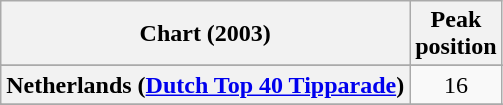<table class="wikitable sortable plainrowheaders" style="text-align:center;">
<tr>
<th>Chart (2003)</th>
<th>Peak<br>position</th>
</tr>
<tr>
</tr>
<tr>
</tr>
<tr>
</tr>
<tr>
</tr>
<tr>
</tr>
<tr>
<th scope="row">Netherlands (<a href='#'>Dutch Top 40 Tipparade</a>)</th>
<td align="center">16</td>
</tr>
<tr>
</tr>
<tr>
</tr>
<tr>
</tr>
<tr>
</tr>
<tr>
</tr>
</table>
